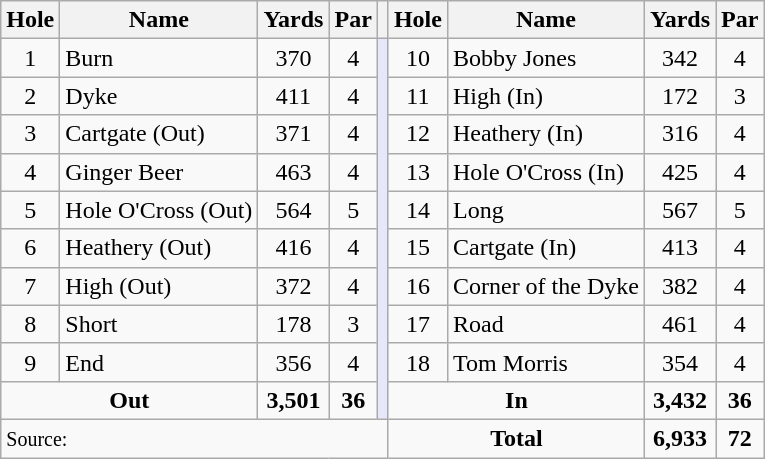<table class=wikitable>
<tr>
<th>Hole</th>
<th>Name</th>
<th>Yards</th>
<th>Par</th>
<th></th>
<th>Hole</th>
<th>Name</th>
<th>Yards</th>
<th>Par</th>
</tr>
<tr>
<td align=center>1</td>
<td>Burn</td>
<td align=center>370</td>
<td align=center>4</td>
<td style="background:#E6E8FA;" rowspan=10></td>
<td align=center>10</td>
<td>Bobby Jones</td>
<td align=center>342</td>
<td align=center>4</td>
</tr>
<tr>
<td align=center>2</td>
<td>Dyke</td>
<td align=center>411</td>
<td align=center>4</td>
<td align=center>11</td>
<td>High (In)</td>
<td align=center>172</td>
<td align=center>3</td>
</tr>
<tr>
<td align=center>3</td>
<td>Cartgate (Out)</td>
<td align=center>371</td>
<td align=center>4</td>
<td align=center>12</td>
<td>Heathery (In)</td>
<td align=center>316</td>
<td align=center>4</td>
</tr>
<tr>
<td align=center>4</td>
<td>Ginger Beer</td>
<td align=center>463</td>
<td align=center>4</td>
<td align=center>13</td>
<td>Hole O'Cross (In)</td>
<td align=center>425</td>
<td align=center>4</td>
</tr>
<tr>
<td align=center>5</td>
<td>Hole O'Cross (Out)</td>
<td align=center>564</td>
<td align=center>5</td>
<td align=center>14</td>
<td>Long</td>
<td align=center>567</td>
<td align=center>5</td>
</tr>
<tr>
<td align=center>6</td>
<td>Heathery (Out)</td>
<td align=center>416</td>
<td align=center>4</td>
<td align=center>15</td>
<td>Cartgate (In)</td>
<td align=center>413</td>
<td align=center>4</td>
</tr>
<tr>
<td align=center>7</td>
<td>High (Out)</td>
<td align=center>372</td>
<td align=center>4</td>
<td align=center>16</td>
<td>Corner of the Dyke</td>
<td align=center>382</td>
<td align=center>4</td>
</tr>
<tr>
<td align=center>8</td>
<td>Short</td>
<td align=center>178</td>
<td align=center>3</td>
<td align=center>17</td>
<td>Road</td>
<td align=center>461</td>
<td align=center>4</td>
</tr>
<tr>
<td align=center>9</td>
<td>End</td>
<td align=center>356</td>
<td align=center>4</td>
<td align=center>18</td>
<td>Tom Morris</td>
<td align=center>354</td>
<td align=center>4</td>
</tr>
<tr>
<td colspan=2 align=center><strong>Out</strong></td>
<td align=center><strong>3,501</strong></td>
<td align=center><strong>36</strong></td>
<td colspan=2 align=center><strong>In</strong></td>
<td align=center><strong>3,432</strong></td>
<td align=center><strong>36</strong></td>
</tr>
<tr>
<td colspan=5><small>Source:</small></td>
<td colspan=2 align=center><strong>Total</strong></td>
<td align=center><strong>6,933</strong></td>
<td align=center><strong>72</strong></td>
</tr>
</table>
